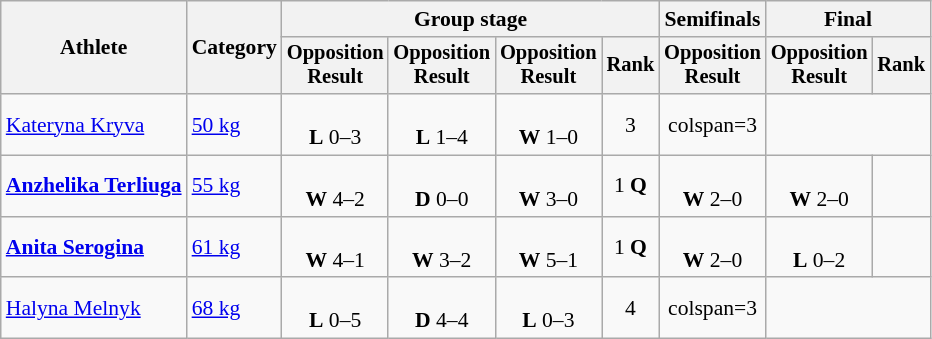<table class="wikitable" style="text-align:center; font-size:90%">
<tr>
<th rowspan=2>Athlete</th>
<th rowspan=2>Category</th>
<th colspan=4>Group stage</th>
<th>Semifinals</th>
<th colspan=2>Final</th>
</tr>
<tr style="font-size:95%">
<th>Opposition<br>Result</th>
<th>Opposition<br>Result</th>
<th>Opposition<br>Result</th>
<th>Rank</th>
<th>Opposition<br>Result</th>
<th>Opposition<br>Result</th>
<th>Rank</th>
</tr>
<tr>
<td align=left><a href='#'>Kateryna Kryva</a></td>
<td align=left><a href='#'>50 kg</a></td>
<td><br><strong>L</strong> 0–3</td>
<td><br><strong>L</strong> 1–4</td>
<td><br><strong>W</strong> 1–0</td>
<td>3</td>
<td>colspan=3 </td>
</tr>
<tr>
<td align=left><strong><a href='#'>Anzhelika Terliuga</a></strong></td>
<td align=left><a href='#'>55 kg</a></td>
<td><br><strong>W</strong> 4–2</td>
<td><br><strong>D</strong> 0–0</td>
<td><br><strong>W</strong> 3–0</td>
<td>1 <strong>Q</strong></td>
<td><br><strong>W</strong> 2–0</td>
<td><br><strong>W</strong> 2–0</td>
<td></td>
</tr>
<tr>
<td align=left><strong><a href='#'>Anita Serogina</a></strong></td>
<td align=left><a href='#'>61 kg</a></td>
<td><br><strong>W</strong> 4–1</td>
<td><br><strong>W</strong> 3–2</td>
<td><br><strong>W</strong> 5–1</td>
<td>1 <strong>Q</strong></td>
<td><br><strong>W</strong> 2–0</td>
<td><br><strong>L</strong> 0–2</td>
<td></td>
</tr>
<tr>
<td align=left><a href='#'>Halyna Melnyk</a></td>
<td align=left><a href='#'>68 kg</a></td>
<td><br><strong>L</strong> 0–5</td>
<td><br><strong>D</strong> 4–4</td>
<td><br><strong>L</strong> 0–3</td>
<td>4</td>
<td>colspan=3 </td>
</tr>
</table>
